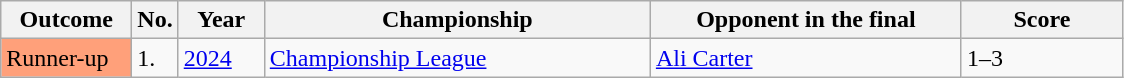<table class="wikitable sortable">
<tr>
<th width="80">Outcome</th>
<th width="20">No.</th>
<th width="50">Year</th>
<th width="250">Championship</th>
<th width="200">Opponent in the final</th>
<th width="100">Score</th>
</tr>
<tr>
<td style="background:#ffa07a;">Runner-up</td>
<td>1.</td>
<td><a href='#'>2024</a></td>
<td><a href='#'>Championship League</a></td>
<td> <a href='#'>Ali Carter</a></td>
<td>1–3</td>
</tr>
</table>
